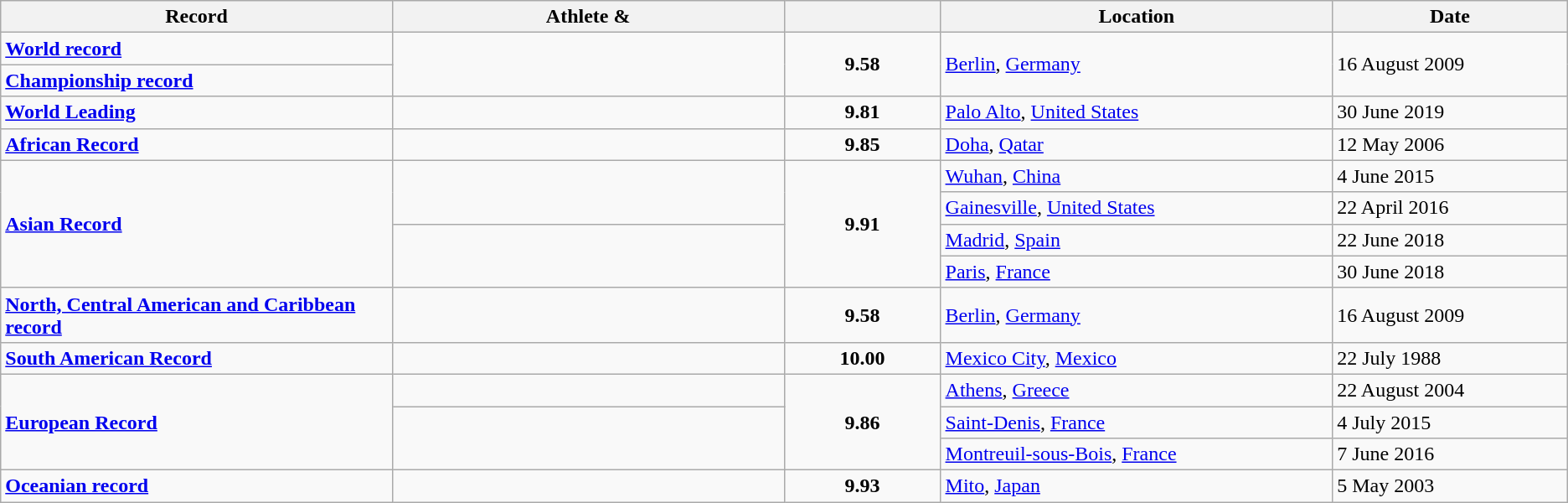<table class="wikitable">
<tr>
<th width=25% align=center>Record</th>
<th width=25% align=center>Athlete & </th>
<th width=10% align=center></th>
<th width=25% align=center>Location</th>
<th width=15% align=center>Date</th>
</tr>
<tr>
<td><strong><a href='#'>World record</a></strong></td>
<td rowspan=2></td>
<td rowspan=2 align=center><strong>9.58</strong></td>
<td rowspan=2><a href='#'>Berlin</a>, <a href='#'>Germany</a></td>
<td rowspan=2>16 August 2009</td>
</tr>
<tr>
<td><strong><a href='#'>Championship record</a></strong></td>
</tr>
<tr>
<td><strong><a href='#'>World Leading</a></strong></td>
<td></td>
<td align=center><strong>9.81</strong></td>
<td><a href='#'>Palo Alto</a>, <a href='#'>United States</a></td>
<td>30 June 2019</td>
</tr>
<tr>
<td><strong><a href='#'>African Record</a></strong></td>
<td></td>
<td align=center><strong>9.85</strong></td>
<td><a href='#'>Doha</a>, <a href='#'>Qatar</a></td>
<td>12 May 2006</td>
</tr>
<tr>
<td rowspan=4><strong><a href='#'>Asian Record</a></strong></td>
<td rowspan=2></td>
<td rowspan=4 align=center><strong>9.91</strong></td>
<td><a href='#'>Wuhan</a>, <a href='#'>China</a></td>
<td>4 June 2015</td>
</tr>
<tr>
<td><a href='#'>Gainesville</a>, <a href='#'>United States</a></td>
<td>22 April 2016</td>
</tr>
<tr>
<td rowspan=2></td>
<td><a href='#'>Madrid</a>, <a href='#'>Spain</a></td>
<td>22 June 2018</td>
</tr>
<tr>
<td><a href='#'>Paris</a>, <a href='#'>France</a></td>
<td>30 June 2018</td>
</tr>
<tr>
<td><strong><a href='#'>North, Central American and Caribbean record</a></strong></td>
<td></td>
<td align=center><strong>9.58</strong></td>
<td><a href='#'>Berlin</a>, <a href='#'>Germany</a></td>
<td>16 August 2009</td>
</tr>
<tr>
<td><strong><a href='#'>South American Record</a></strong></td>
<td></td>
<td align=center><strong>10.00</strong></td>
<td><a href='#'>Mexico City</a>, <a href='#'>Mexico</a></td>
<td>22 July 1988</td>
</tr>
<tr>
<td rowspan=3><strong><a href='#'>European Record</a></strong></td>
<td></td>
<td rowspan=3 align=center><strong>9.86</strong></td>
<td><a href='#'>Athens</a>, <a href='#'>Greece</a></td>
<td>22 August 2004</td>
</tr>
<tr>
<td rowspan=2></td>
<td><a href='#'>Saint-Denis</a>, <a href='#'>France</a></td>
<td>4 July 2015</td>
</tr>
<tr>
<td><a href='#'>Montreuil-sous-Bois</a>, <a href='#'>France</a></td>
<td>7 June 2016</td>
</tr>
<tr>
<td><strong><a href='#'>Oceanian record</a></strong></td>
<td></td>
<td align=center><strong>9.93</strong></td>
<td><a href='#'>Mito</a>, <a href='#'>Japan</a></td>
<td>5 May 2003</td>
</tr>
</table>
